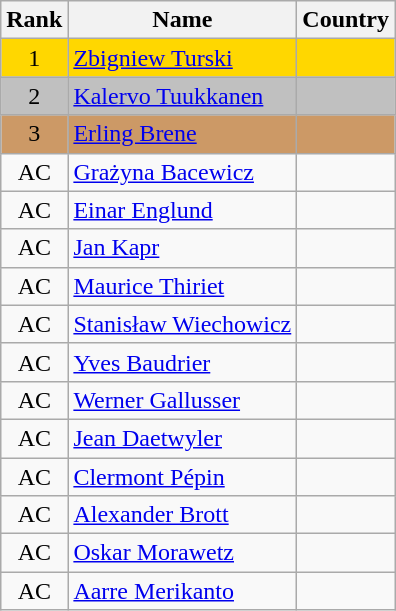<table class="wikitable sortable" style="text-align:center">
<tr>
<th>Rank</th>
<th>Name</th>
<th>Country</th>
</tr>
<tr bgcolor=gold>
<td>1</td>
<td align="left"><a href='#'>Zbigniew Turski</a></td>
<td align="left"></td>
</tr>
<tr bgcolor=silver>
<td>2</td>
<td align="left"><a href='#'>Kalervo Tuukkanen</a></td>
<td align="left"></td>
</tr>
<tr bgcolor=#CC9966>
<td>3</td>
<td align="left"><a href='#'>Erling Brene</a></td>
<td align="left"></td>
</tr>
<tr>
<td>AC</td>
<td align="left"><a href='#'>Grażyna Bacewicz</a></td>
<td align="left"></td>
</tr>
<tr>
<td>AC</td>
<td align="left"><a href='#'>Einar Englund</a></td>
<td align="left"></td>
</tr>
<tr>
<td>AC</td>
<td align="left"><a href='#'>Jan Kapr</a></td>
<td align="left"></td>
</tr>
<tr>
<td>AC</td>
<td align="left"><a href='#'>Maurice Thiriet</a></td>
<td align="left"></td>
</tr>
<tr>
<td>AC</td>
<td align="left"><a href='#'>Stanisław Wiechowicz</a></td>
<td align="left"></td>
</tr>
<tr>
<td>AC</td>
<td align="left"><a href='#'>Yves Baudrier</a></td>
<td align="left"></td>
</tr>
<tr>
<td>AC</td>
<td align="left"><a href='#'>Werner Gallusser</a></td>
<td align="left"></td>
</tr>
<tr>
<td>AC</td>
<td align="left"><a href='#'>Jean Daetwyler</a></td>
<td align="left"></td>
</tr>
<tr>
<td>AC</td>
<td align="left"><a href='#'>Clermont Pépin</a></td>
<td align="left"></td>
</tr>
<tr>
<td>AC</td>
<td align="left"><a href='#'>Alexander Brott</a></td>
<td align="left"></td>
</tr>
<tr>
<td>AC</td>
<td align="left"><a href='#'>Oskar Morawetz</a></td>
<td align="left"></td>
</tr>
<tr>
<td>AC</td>
<td align="left"><a href='#'>Aarre Merikanto</a></td>
<td align="left"></td>
</tr>
</table>
